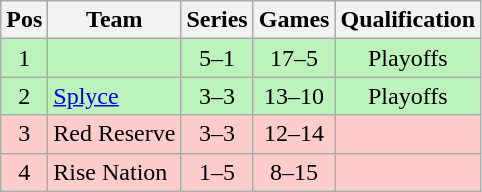<table class="wikitable" style="text-align:middle">
<tr>
<th>Pos</th>
<th>Team</th>
<th>Series</th>
<th>Games</th>
<th>Qualification</th>
</tr>
<tr>
<td style="text-align:center; background:#BBF3BB;">1</td>
<td style="text-align:left; background:#BBF3BB;"></td>
<td style="text-align:center; background:#BBF3BB;">5–1</td>
<td style="text-align:center; background:#BBF3BB;">17–5</td>
<td style="text-align:center; background:#BBF3BB;">Playoffs</td>
</tr>
<tr>
<td style="text-align:center; background:#BBF3BB;">2</td>
<td style="text-align:left; background:#BBF3BB;"><a href='#'>Splyce</a></td>
<td style="text-align:center; background:#BBF3BB;">3–3</td>
<td style="text-align:center; background:#BBF3BB;">13–10</td>
<td style="text-align:center; background:#BBF3BB;">Playoffs</td>
</tr>
<tr>
<td style="text-align:center; background:#FFCCCC;">3</td>
<td style="text-align:left; background:#FFCCCC;">Red Reserve</td>
<td style="text-align:center; background:#FFCCCC;">3–3</td>
<td style="text-align:center; background:#FFCCCC;">12–14</td>
<td style="text-align:center; background:#FFCCCC;"></td>
</tr>
<tr>
<td style="text-align:center; background:#FFCCCC;">4</td>
<td style="text-align:left; background:#FFCCCC;">Rise Nation</td>
<td style="text-align:center; background:#FFCCCC;">1–5</td>
<td style="text-align:center; background:#FFCCCC;">8–15</td>
<td style="text-align:center; background:#FFCCCC;"></td>
</tr>
</table>
